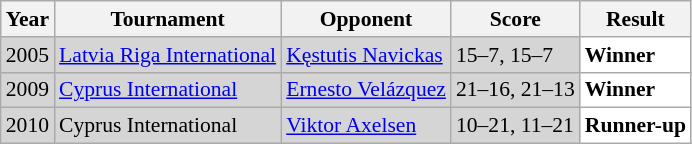<table class="sortable wikitable" style="font-size: 90%;">
<tr>
<th>Year</th>
<th>Tournament</th>
<th>Opponent</th>
<th>Score</th>
<th>Result</th>
</tr>
<tr style="background:#D5D5D5">
<td align="center">2005</td>
<td align="left"><a href='#'>Latvia Riga International</a></td>
<td align="left"> <a href='#'>Kęstutis Navickas</a></td>
<td align="left">15–7, 15–7</td>
<td style="text-align:left; background:white"> <strong>Winner</strong></td>
</tr>
<tr style="background:#D5D5D5">
<td align="center">2009</td>
<td align="left"><a href='#'>Cyprus International</a></td>
<td align="left"> <a href='#'>Ernesto Velázquez</a></td>
<td align="left">21–16, 21–13</td>
<td style="text-align:left; background:white"> <strong>Winner</strong></td>
</tr>
<tr style="background:#D5D5D5">
<td align="center">2010</td>
<td align="left">Cyprus International</td>
<td align="left"> <a href='#'>Viktor Axelsen</a></td>
<td align="left">10–21, 11–21</td>
<td style="text-align:left; background:white"> <strong>Runner-up</strong></td>
</tr>
</table>
